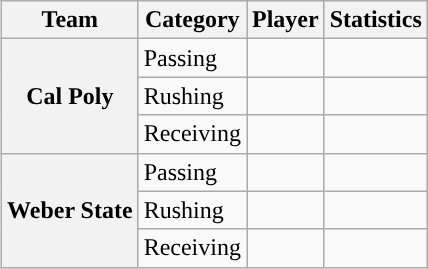<table class="wikitable" style="float:right">
<tr>
<th>Team</th>
<th>Category</th>
<th>Player</th>
<th>Statistics</th>
</tr>
<tr>
<th rowspan=3>Cal Poly</th>
<td>Passing</td>
<td></td>
<td></td>
</tr>
<tr>
<td>Rushing</td>
<td></td>
<td></td>
</tr>
<tr>
<td>Receiving</td>
<td></td>
<td></td>
</tr>
<tr>
<th rowspan=3>Weber State</th>
<td>Passing</td>
<td></td>
<td></td>
</tr>
<tr>
<td>Rushing</td>
<td></td>
<td></td>
</tr>
<tr>
<td>Receiving</td>
<td></td>
<td></td>
</tr>
</table>
